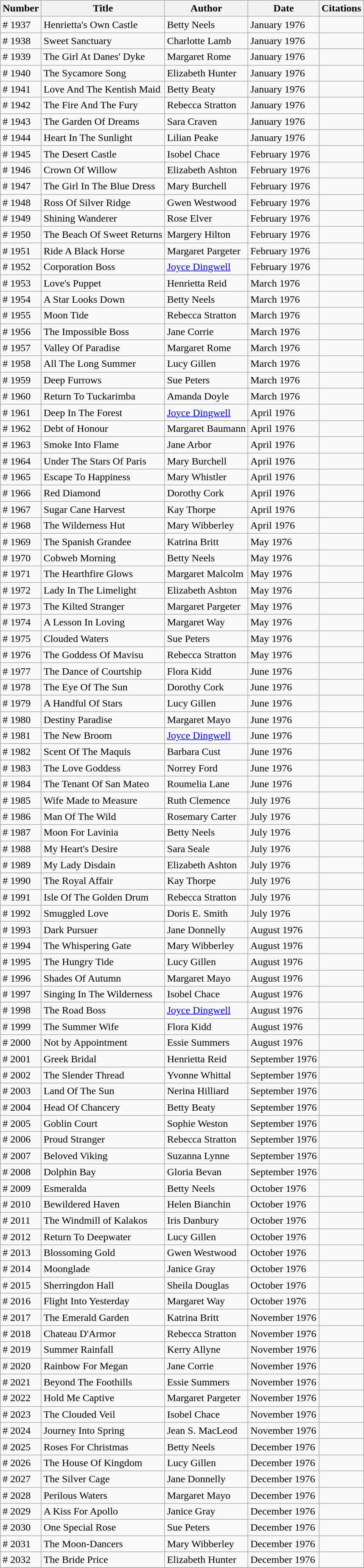<table class="wikitable">
<tr>
<th>Number</th>
<th>Title</th>
<th>Author</th>
<th>Date</th>
<th>Citations</th>
</tr>
<tr>
<td># 1937</td>
<td>Henrietta's Own Castle</td>
<td>Betty Neels</td>
<td>January 1976</td>
<td></td>
</tr>
<tr>
<td># 1938</td>
<td>Sweet Sanctuary</td>
<td>Charlotte Lamb</td>
<td>January 1976</td>
<td></td>
</tr>
<tr>
<td># 1939</td>
<td>The Girl At Danes' Dyke</td>
<td>Margaret Rome</td>
<td>January 1976</td>
<td></td>
</tr>
<tr>
<td># 1940</td>
<td>The Sycamore Song</td>
<td>Elizabeth Hunter</td>
<td>January 1976</td>
<td></td>
</tr>
<tr>
<td># 1941</td>
<td>Love And The Kentish Maid</td>
<td>Betty Beaty</td>
<td>January 1976</td>
<td></td>
</tr>
<tr>
<td># 1942</td>
<td>The Fire And The Fury</td>
<td>Rebecca Stratton</td>
<td>January 1976</td>
<td></td>
</tr>
<tr>
<td># 1943</td>
<td>The Garden Of Dreams</td>
<td>Sara Craven</td>
<td>January 1976</td>
<td></td>
</tr>
<tr>
<td># 1944</td>
<td>Heart In The Sunlight</td>
<td>Lilian Peake</td>
<td>January 1976</td>
<td></td>
</tr>
<tr>
<td># 1945</td>
<td>The Desert Castle</td>
<td>Isobel Chace</td>
<td>February 1976</td>
<td></td>
</tr>
<tr>
<td># 1946</td>
<td>Crown Of Willow</td>
<td>Elizabeth Ashton</td>
<td>February 1976</td>
<td></td>
</tr>
<tr>
<td># 1947</td>
<td>The Girl In The Blue Dress</td>
<td>Mary Burchell</td>
<td>February 1976</td>
<td></td>
</tr>
<tr>
<td># 1948</td>
<td>Ross Of Silver Ridge</td>
<td>Gwen Westwood</td>
<td>February 1976</td>
<td></td>
</tr>
<tr>
<td># 1949</td>
<td>Shining Wanderer</td>
<td>Rose Elver</td>
<td>February 1976</td>
<td></td>
</tr>
<tr>
<td># 1950</td>
<td>The Beach Of Sweet Returns</td>
<td>Margery Hilton</td>
<td>February 1976</td>
<td></td>
</tr>
<tr>
<td># 1951</td>
<td>Ride A Black Horse</td>
<td>Margaret Pargeter</td>
<td>February 1976</td>
<td></td>
</tr>
<tr>
<td># 1952</td>
<td>Corporation Boss</td>
<td><a href='#'>Joyce Dingwell</a></td>
<td>February 1976</td>
<td></td>
</tr>
<tr>
<td># 1953</td>
<td>Love's Puppet</td>
<td>Henrietta Reid</td>
<td>March 1976</td>
<td></td>
</tr>
<tr>
<td># 1954</td>
<td>A Star Looks Down</td>
<td>Betty Neels</td>
<td>March 1976</td>
<td></td>
</tr>
<tr>
<td># 1955</td>
<td>Moon Tide</td>
<td>Rebecca Stratton</td>
<td>March 1976</td>
<td></td>
</tr>
<tr>
<td># 1956</td>
<td>The Impossible Boss</td>
<td>Jane Corrie</td>
<td>March 1976</td>
<td></td>
</tr>
<tr>
<td># 1957</td>
<td>Valley Of Paradise</td>
<td>Margaret Rome</td>
<td>March 1976</td>
<td></td>
</tr>
<tr>
<td># 1958</td>
<td>All The Long Summer</td>
<td>Lucy Gillen</td>
<td>March 1976</td>
<td></td>
</tr>
<tr>
<td># 1959</td>
<td>Deep Furrows</td>
<td>Sue Peters</td>
<td>March 1976</td>
<td></td>
</tr>
<tr>
<td># 1960</td>
<td>Return To Tuckarimba</td>
<td>Amanda Doyle</td>
<td>March 1976</td>
<td></td>
</tr>
<tr>
<td># 1961</td>
<td>Deep In The Forest</td>
<td><a href='#'>Joyce Dingwell</a></td>
<td>April 1976</td>
<td></td>
</tr>
<tr>
<td># 1962</td>
<td>Debt of Honour</td>
<td>Margaret Baumann</td>
<td>April 1976</td>
<td></td>
</tr>
<tr>
<td># 1963</td>
<td>Smoke Into Flame</td>
<td>Jane Arbor</td>
<td>April 1976</td>
<td></td>
</tr>
<tr>
<td># 1964</td>
<td>Under The Stars Of Paris</td>
<td>Mary Burchell</td>
<td>April 1976</td>
<td></td>
</tr>
<tr>
<td># 1965</td>
<td>Escape To Happiness</td>
<td>Mary Whistler</td>
<td>April 1976</td>
<td></td>
</tr>
<tr>
<td># 1966</td>
<td>Red Diamond</td>
<td>Dorothy Cork</td>
<td>April 1976</td>
<td></td>
</tr>
<tr>
<td># 1967</td>
<td>Sugar Cane Harvest</td>
<td>Kay Thorpe</td>
<td>April 1976</td>
<td></td>
</tr>
<tr>
<td># 1968</td>
<td>The Wilderness Hut</td>
<td>Mary Wibberley</td>
<td>April 1976</td>
<td></td>
</tr>
<tr>
<td># 1969</td>
<td>The Spanish Grandee</td>
<td>Katrina Britt</td>
<td>May 1976</td>
<td></td>
</tr>
<tr>
<td># 1970</td>
<td>Cobweb Morning</td>
<td>Betty Neels</td>
<td>May 1976</td>
<td></td>
</tr>
<tr>
<td># 1971</td>
<td>The Hearthfire Glows</td>
<td>Margaret Malcolm</td>
<td>May 1976</td>
<td></td>
</tr>
<tr>
<td># 1972</td>
<td>Lady In The Limelight</td>
<td>Elizabeth Ashton</td>
<td>May 1976</td>
<td></td>
</tr>
<tr>
<td># 1973</td>
<td>The Kilted Stranger</td>
<td>Margaret Pargeter</td>
<td>May 1976</td>
<td></td>
</tr>
<tr>
<td># 1974</td>
<td>A Lesson In Loving</td>
<td>Margaret Way</td>
<td>May 1976</td>
<td></td>
</tr>
<tr>
<td># 1975</td>
<td>Clouded Waters</td>
<td>Sue Peters</td>
<td>May 1976</td>
<td></td>
</tr>
<tr>
<td># 1976</td>
<td>The Goddess Of Mavisu</td>
<td>Rebecca Stratton</td>
<td>May 1976</td>
<td></td>
</tr>
<tr>
<td># 1977</td>
<td>The Dance of Courtship</td>
<td>Flora Kidd</td>
<td>June 1976</td>
<td></td>
</tr>
<tr>
<td># 1978</td>
<td>The Eye Of The Sun</td>
<td>Dorothy Cork</td>
<td>June 1976</td>
<td></td>
</tr>
<tr>
<td># 1979</td>
<td>A Handful Of Stars</td>
<td>Lucy Gillen</td>
<td>June 1976</td>
<td></td>
</tr>
<tr>
<td># 1980</td>
<td>Destiny Paradise</td>
<td>Margaret Mayo</td>
<td>June 1976</td>
<td></td>
</tr>
<tr>
<td># 1981</td>
<td>The New Broom</td>
<td><a href='#'>Joyce Dingwell</a></td>
<td>June 1976</td>
<td></td>
</tr>
<tr>
<td># 1982</td>
<td>Scent Of The Maquis</td>
<td>Barbara Cust</td>
<td>June 1976</td>
<td></td>
</tr>
<tr>
<td># 1983</td>
<td>The Love Goddess</td>
<td>Norrey Ford</td>
<td>June 1976</td>
<td></td>
</tr>
<tr>
<td># 1984</td>
<td>The Tenant Of San Mateo</td>
<td>Roumelia Lane</td>
<td>June 1976</td>
<td></td>
</tr>
<tr>
<td># 1985</td>
<td>Wife Made to Measure</td>
<td>Ruth Clemence</td>
<td>July 1976</td>
<td></td>
</tr>
<tr>
<td># 1986</td>
<td>Man Of The Wild</td>
<td>Rosemary Carter</td>
<td>July 1976</td>
<td></td>
</tr>
<tr>
<td># 1987</td>
<td>Moon For Lavinia</td>
<td>Betty Neels</td>
<td>July 1976</td>
<td></td>
</tr>
<tr>
<td># 1988</td>
<td>My Heart's Desire</td>
<td>Sara Seale</td>
<td>July 1976</td>
<td></td>
</tr>
<tr>
<td># 1989</td>
<td>My Lady Disdain</td>
<td>Elizabeth Ashton</td>
<td>July 1976</td>
<td></td>
</tr>
<tr>
<td># 1990</td>
<td>The Royal Affair</td>
<td>Kay Thorpe</td>
<td>July 1976</td>
<td></td>
</tr>
<tr>
<td># 1991</td>
<td>Isle Of The Golden Drum</td>
<td>Rebecca Stratton</td>
<td>July 1976</td>
<td></td>
</tr>
<tr>
<td># 1992</td>
<td>Smuggled Love</td>
<td>Doris E. Smith</td>
<td>July 1976</td>
<td></td>
</tr>
<tr>
<td># 1993</td>
<td>Dark Pursuer</td>
<td>Jane Donnelly</td>
<td>August 1976</td>
<td></td>
</tr>
<tr>
<td># 1994</td>
<td>The Whispering Gate</td>
<td>Mary Wibberley</td>
<td>August 1976</td>
<td></td>
</tr>
<tr>
<td># 1995</td>
<td>The Hungry Tide</td>
<td>Lucy Gillen</td>
<td>August 1976</td>
<td></td>
</tr>
<tr>
<td># 1996</td>
<td>Shades Of Autumn</td>
<td>Margaret Mayo</td>
<td>August 1976</td>
<td></td>
</tr>
<tr>
<td># 1997</td>
<td>Singing In The Wilderness</td>
<td>Isobel Chace</td>
<td>August 1976</td>
<td></td>
</tr>
<tr>
<td># 1998</td>
<td>The Road Boss</td>
<td><a href='#'>Joyce Dingwell</a></td>
<td>August 1976</td>
<td></td>
</tr>
<tr>
<td># 1999</td>
<td>The Summer Wife</td>
<td>Flora Kidd</td>
<td>August 1976</td>
<td></td>
</tr>
<tr>
<td># 2000</td>
<td>Not by Appointment</td>
<td>Essie Summers</td>
<td>August 1976</td>
<td></td>
</tr>
<tr>
<td># 2001</td>
<td>Greek Bridal</td>
<td>Henrietta Reid</td>
<td>September 1976</td>
<td></td>
</tr>
<tr>
<td># 2002</td>
<td>The Slender Thread</td>
<td>Yvonne Whittal</td>
<td>September 1976</td>
<td></td>
</tr>
<tr>
<td># 2003</td>
<td>Land Of The Sun</td>
<td>Nerina Hilliard</td>
<td>September 1976</td>
<td></td>
</tr>
<tr>
<td># 2004</td>
<td>Head Of Chancery</td>
<td>Betty Beaty</td>
<td>September 1976</td>
<td></td>
</tr>
<tr>
<td># 2005</td>
<td>Goblin Court</td>
<td>Sophie Weston</td>
<td>September 1976</td>
<td></td>
</tr>
<tr>
<td># 2006</td>
<td>Proud Stranger</td>
<td>Rebecca Stratton</td>
<td>September 1976</td>
<td></td>
</tr>
<tr>
<td># 2007</td>
<td>Beloved Viking</td>
<td>Suzanna Lynne</td>
<td>September 1976</td>
<td></td>
</tr>
<tr>
<td># 2008</td>
<td>Dolphin Bay</td>
<td>Gloria Bevan</td>
<td>September 1976</td>
<td></td>
</tr>
<tr>
<td># 2009</td>
<td>Esmeralda</td>
<td>Betty Neels</td>
<td>October 1976</td>
<td></td>
</tr>
<tr>
<td># 2010</td>
<td>Bewildered Haven</td>
<td>Helen Bianchin</td>
<td>October 1976</td>
<td></td>
</tr>
<tr>
<td># 2011</td>
<td>The Windmill of Kalakos</td>
<td>Iris Danbury</td>
<td>October 1976</td>
<td></td>
</tr>
<tr>
<td># 2012</td>
<td>Return To Deepwater</td>
<td>Lucy Gillen</td>
<td>October 1976</td>
<td></td>
</tr>
<tr>
<td># 2013</td>
<td>Blossoming Gold</td>
<td>Gwen Westwood</td>
<td>October 1976</td>
<td></td>
</tr>
<tr>
<td># 2014</td>
<td>Moonglade</td>
<td>Janice Gray</td>
<td>October 1976</td>
<td></td>
</tr>
<tr>
<td># 2015</td>
<td>Sherringdon Hall</td>
<td>Sheila Douglas</td>
<td>October 1976</td>
<td></td>
</tr>
<tr>
<td># 2016</td>
<td>Flight Into Yesterday</td>
<td>Margaret Way</td>
<td>October 1976</td>
<td></td>
</tr>
<tr>
<td># 2017</td>
<td>The Emerald Garden</td>
<td>Katrina Britt</td>
<td>November 1976</td>
<td></td>
</tr>
<tr>
<td># 2018</td>
<td>Chateau D'Armor</td>
<td>Rebecca Stratton</td>
<td>November 1976</td>
<td></td>
</tr>
<tr>
<td># 2019</td>
<td>Summer Rainfall</td>
<td>Kerry Allyne</td>
<td>November 1976</td>
<td></td>
</tr>
<tr>
<td># 2020</td>
<td>Rainbow For Megan</td>
<td>Jane Corrie</td>
<td>November 1976</td>
<td></td>
</tr>
<tr>
<td># 2021</td>
<td>Beyond The Foothills</td>
<td>Essie Summers</td>
<td>November 1976</td>
<td></td>
</tr>
<tr>
<td># 2022</td>
<td>Hold Me Captive</td>
<td>Margaret Pargeter</td>
<td>November 1976</td>
<td></td>
</tr>
<tr>
<td># 2023</td>
<td>The Clouded Veil</td>
<td>Isobel Chace</td>
<td>November 1976</td>
<td></td>
</tr>
<tr>
<td># 2024</td>
<td>Journey Into Spring</td>
<td>Jean S. MacLeod</td>
<td>November 1976</td>
<td></td>
</tr>
<tr>
<td># 2025</td>
<td>Roses For Christmas</td>
<td>Betty Neels</td>
<td>December 1976</td>
<td></td>
</tr>
<tr>
<td># 2026</td>
<td>The House Of Kingdom</td>
<td>Lucy Gillen</td>
<td>December 1976</td>
<td></td>
</tr>
<tr>
<td># 2027</td>
<td>The Silver Cage</td>
<td>Jane Donnelly</td>
<td>December 1976</td>
<td></td>
</tr>
<tr>
<td># 2028</td>
<td>Perilous Waters</td>
<td>Margaret Mayo</td>
<td>December 1976</td>
<td></td>
</tr>
<tr>
<td># 2029</td>
<td>A Kiss For Apollo</td>
<td>Janice Gray</td>
<td>December 1976</td>
<td></td>
</tr>
<tr>
<td># 2030</td>
<td>One Special Rose</td>
<td>Sue Peters</td>
<td>December 1976</td>
<td></td>
</tr>
<tr>
<td># 2031</td>
<td>The Moon-Dancers</td>
<td>Mary Wibberley</td>
<td>December 1976</td>
<td></td>
</tr>
<tr>
<td># 2032</td>
<td>The Bride Price</td>
<td>Elizabeth Hunter</td>
<td>December 1976</td>
<td></td>
</tr>
<tr>
</tr>
</table>
